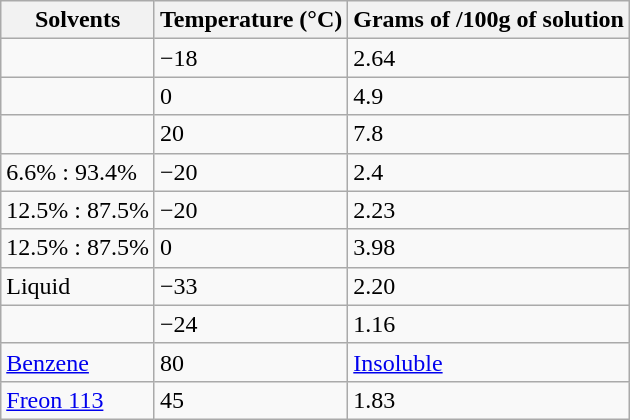<table class="wikitable">
<tr>
<th>Solvents</th>
<th>Temperature (°C)</th>
<th>Grams of /100g of solution</th>
</tr>
<tr>
<td><a href='#'></a></td>
<td>−18</td>
<td>2.64</td>
</tr>
<tr>
<td><a href='#'></a></td>
<td>0</td>
<td>4.9</td>
</tr>
<tr>
<td><a href='#'></a></td>
<td>20</td>
<td>7.8</td>
</tr>
<tr>
<td>6.6% <a href='#'></a> : 93.4% <a href='#'></a></td>
<td>−20</td>
<td>2.4</td>
</tr>
<tr>
<td>12.5% <a href='#'></a> : 87.5% <a href='#'></a></td>
<td>−20</td>
<td>2.23</td>
</tr>
<tr>
<td>12.5% <a href='#'></a> : 87.5% <a href='#'></a></td>
<td>0</td>
<td>3.98</td>
</tr>
<tr>
<td>Liquid <a href='#'></a></td>
<td>−33</td>
<td>2.20</td>
</tr>
<tr>
<td><a href='#'></a></td>
<td>−24</td>
<td>1.16</td>
</tr>
<tr>
<td><a href='#'>Benzene</a></td>
<td>80</td>
<td><a href='#'>Insoluble</a></td>
</tr>
<tr>
<td><a href='#'>Freon 113</a></td>
<td>45</td>
<td>1.83</td>
</tr>
</table>
